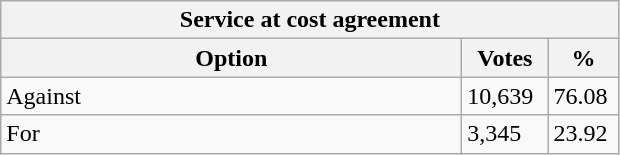<table class="wikitable">
<tr>
<th colspan="3">Service at cost agreement</th>
</tr>
<tr>
<th style="width: 300px">Option</th>
<th style="width: 50px">Votes</th>
<th style="width: 40px">%</th>
</tr>
<tr>
<td>Against</td>
<td>10,639</td>
<td>76.08</td>
</tr>
<tr>
<td>For</td>
<td>3,345</td>
<td>23.92</td>
</tr>
</table>
